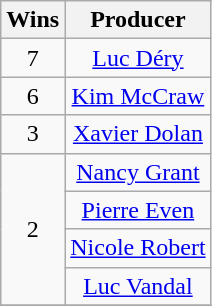<table class="wikitable" style="text-align:center;">
<tr>
<th scope="col" width="17">Wins</th>
<th scope="col" align="center">Producer</th>
</tr>
<tr>
<td rowspan="1" style="text-align:center;">7</td>
<td><a href='#'>Luc Déry</a></td>
</tr>
<tr>
<td rowspan="1" style="text-align:center;">6</td>
<td><a href='#'>Kim McCraw</a></td>
</tr>
<tr>
<td rowspan="1" style="text-align:center;">3</td>
<td><a href='#'>Xavier Dolan</a></td>
</tr>
<tr>
<td rowspan="4" style="text-align:center;">2</td>
<td><a href='#'>Nancy Grant</a></td>
</tr>
<tr>
<td><a href='#'>Pierre Even</a></td>
</tr>
<tr>
<td><a href='#'>Nicole Robert</a></td>
</tr>
<tr>
<td><a href='#'>Luc Vandal</a></td>
</tr>
<tr>
</tr>
</table>
